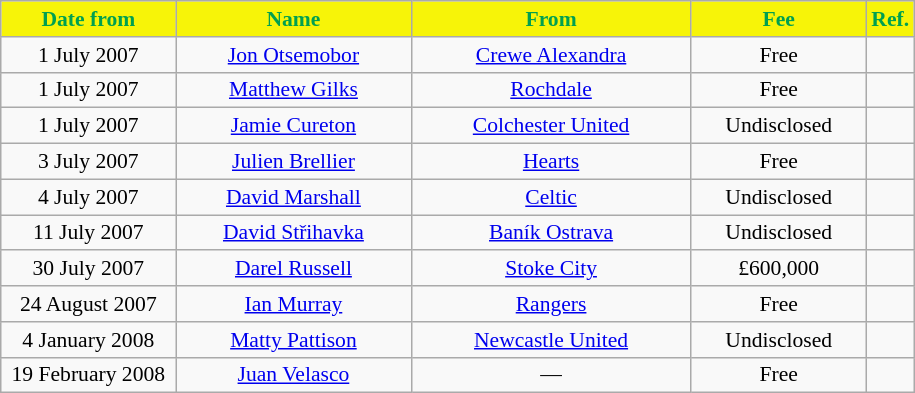<table class="wikitable"  style="text-align:center; font-size:90%; ">
<tr>
<th style="background:#F7F408; color:#00A050; width:110px;">Date from</th>
<th style="background:#F7F408; color:#00A050; width:150px;">Name</th>
<th style="background:#F7F408; color:#00A050; width:180px;">From</th>
<th style="background:#F7F408; color:#00A050; width:110px;">Fee</th>
<th style="background:#F7F408; color:#00A050; width:25px;">Ref.</th>
</tr>
<tr>
<td>1 July 2007</td>
<td><a href='#'>Jon Otsemobor</a></td>
<td><a href='#'>Crewe Alexandra</a></td>
<td>Free</td>
<td></td>
</tr>
<tr>
<td>1 July 2007</td>
<td><a href='#'>Matthew Gilks</a></td>
<td><a href='#'>Rochdale</a></td>
<td>Free</td>
<td></td>
</tr>
<tr>
<td>1 July 2007</td>
<td><a href='#'>Jamie Cureton</a></td>
<td><a href='#'>Colchester United</a></td>
<td>Undisclosed</td>
<td></td>
</tr>
<tr>
<td>3 July 2007</td>
<td><a href='#'>Julien Brellier</a></td>
<td><a href='#'>Hearts</a></td>
<td>Free</td>
<td></td>
</tr>
<tr>
<td>4 July 2007</td>
<td><a href='#'>David Marshall</a></td>
<td><a href='#'>Celtic</a></td>
<td>Undisclosed</td>
<td></td>
</tr>
<tr>
<td>11 July 2007</td>
<td><a href='#'>David Střihavka</a></td>
<td><a href='#'>Baník Ostrava</a></td>
<td>Undisclosed</td>
<td></td>
</tr>
<tr>
<td>30 July 2007</td>
<td><a href='#'>Darel Russell</a></td>
<td><a href='#'>Stoke City</a></td>
<td>£600,000</td>
<td></td>
</tr>
<tr>
<td>24 August 2007</td>
<td><a href='#'>Ian Murray</a></td>
<td><a href='#'>Rangers</a></td>
<td>Free</td>
<td></td>
</tr>
<tr>
<td>4 January 2008</td>
<td><a href='#'>Matty Pattison</a></td>
<td><a href='#'>Newcastle United</a></td>
<td>Undisclosed</td>
<td></td>
</tr>
<tr>
<td>19 February 2008</td>
<td><a href='#'>Juan Velasco</a></td>
<td>—</td>
<td>Free</td>
<td></td>
</tr>
</table>
